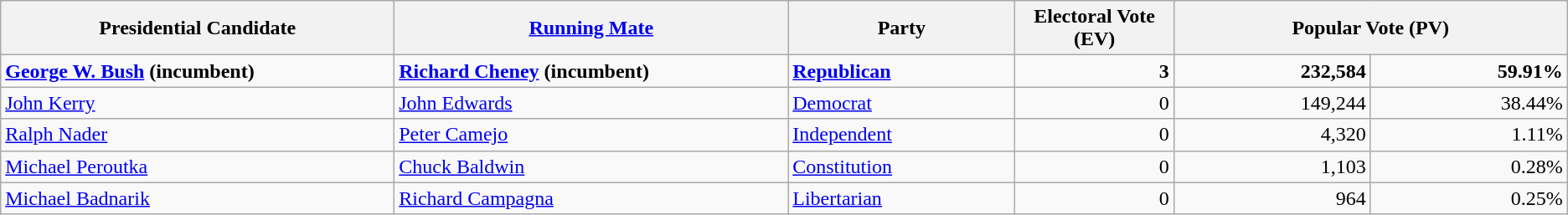<table class="wikitable">
<tr>
<th style="width:10%;">Presidential Candidate</th>
<th style="width:10%;"><a href='#'>Running Mate</a></th>
<th style="width:5%;">Party</th>
<th style="width:3%;">Electoral Vote (EV)</th>
<th style="width:10%;" colspan="2">Popular Vote (PV)</th>
</tr>
<tr>
<td><strong><a href='#'>George W. Bush</a></strong> <strong>(incumbent)</strong></td>
<td><strong><a href='#'>Richard Cheney</a></strong> <strong>(incumbent)</strong></td>
<td><strong><a href='#'>Republican</a></strong></td>
<td style="text-align:right;"><strong>3</strong></td>
<td style="text-align:right;"><strong>232,584</strong></td>
<td style="text-align:right;"><strong>59.91%</strong></td>
</tr>
<tr>
<td><a href='#'>John Kerry</a></td>
<td><a href='#'>John Edwards</a></td>
<td><a href='#'>Democrat</a></td>
<td style="text-align:right;">0</td>
<td style="text-align:right;">149,244</td>
<td style="text-align:right;">38.44%</td>
</tr>
<tr>
<td><a href='#'>Ralph Nader</a></td>
<td><a href='#'>Peter Camejo</a></td>
<td><a href='#'>Independent</a></td>
<td style="text-align:right;">0</td>
<td style="text-align:right;">4,320</td>
<td style="text-align:right;">1.11%</td>
</tr>
<tr>
<td><a href='#'>Michael Peroutka</a></td>
<td><a href='#'>Chuck Baldwin</a></td>
<td><a href='#'>Constitution</a></td>
<td style="text-align:right;">0</td>
<td style="text-align:right;">1,103</td>
<td style="text-align:right;">0.28%</td>
</tr>
<tr>
<td><a href='#'>Michael Badnarik</a></td>
<td><a href='#'>Richard Campagna</a></td>
<td><a href='#'>Libertarian</a></td>
<td style="text-align:right;">0</td>
<td style="text-align:right;">964</td>
<td style="text-align:right;">0.25%</td>
</tr>
</table>
